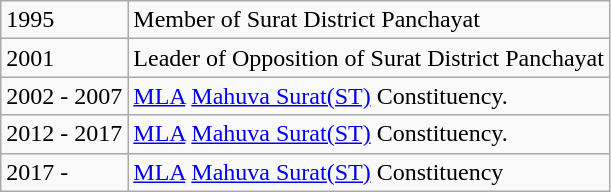<table class="wikitable">
<tr>
<td>1995</td>
<td>Member of Surat District Panchayat</td>
</tr>
<tr>
<td>2001</td>
<td>Leader of Opposition of Surat District Panchayat</td>
</tr>
<tr>
<td>2002 - 2007</td>
<td><a href='#'>MLA</a> <a href='#'>Mahuva Surat(ST)</a> Constituency.</td>
</tr>
<tr>
<td>2012 - 2017</td>
<td><a href='#'>MLA</a> <a href='#'>Mahuva Surat(ST)</a> Constituency.</td>
</tr>
<tr>
<td>2017 -</td>
<td><a href='#'>MLA</a> <a href='#'>Mahuva Surat(ST)</a> Constituency</td>
</tr>
</table>
